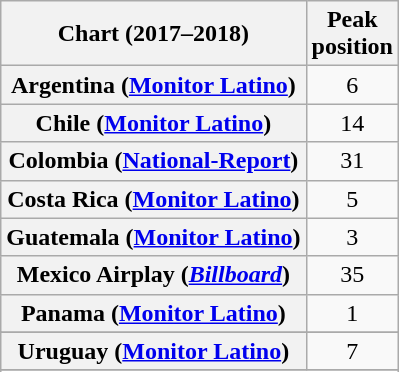<table class="wikitable sortable plainrowheaders" style="text-align:center">
<tr>
<th>Chart (2017–2018)</th>
<th>Peak<br>position</th>
</tr>
<tr>
<th scope="row">Argentina (<a href='#'>Monitor Latino</a>)</th>
<td>6</td>
</tr>
<tr>
<th scope="row">Chile (<a href='#'>Monitor Latino</a>)</th>
<td>14</td>
</tr>
<tr>
<th scope="row">Colombia (<a href='#'>National-Report</a>)</th>
<td>31</td>
</tr>
<tr>
<th scope="row">Costa Rica (<a href='#'>Monitor Latino</a>)</th>
<td>5</td>
</tr>
<tr>
<th scope="row">Guatemala (<a href='#'>Monitor Latino</a>)</th>
<td>3</td>
</tr>
<tr>
<th scope="row">Mexico Airplay (<em><a href='#'>Billboard</a></em>)</th>
<td>35</td>
</tr>
<tr>
<th scope="row">Panama (<a href='#'>Monitor Latino</a>)</th>
<td>1</td>
</tr>
<tr>
</tr>
<tr>
<th scope="row">Uruguay (<a href='#'>Monitor Latino</a>)</th>
<td>7</td>
</tr>
<tr>
</tr>
<tr>
</tr>
</table>
